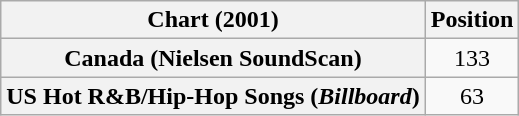<table class="wikitable plainrowheaders" style="text-align:center">
<tr>
<th scope="col">Chart (2001)</th>
<th scope="col">Position</th>
</tr>
<tr>
<th scope="row">Canada (Nielsen SoundScan)</th>
<td>133</td>
</tr>
<tr>
<th scope="row">US Hot R&B/Hip-Hop Songs (<em>Billboard</em>)</th>
<td>63</td>
</tr>
</table>
